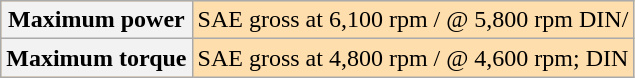<table class="wikitable" style="background:#ffdead;">
<tr>
<th scope="row">Maximum power</th>
<td> SAE gross at 6,100 rpm /  @ 5,800 rpm DIN/</td>
</tr>
<tr>
<th scope="row">Maximum torque</th>
<td> SAE gross at 4,800 rpm /  @ 4,600 rpm; DIN</td>
</tr>
</table>
